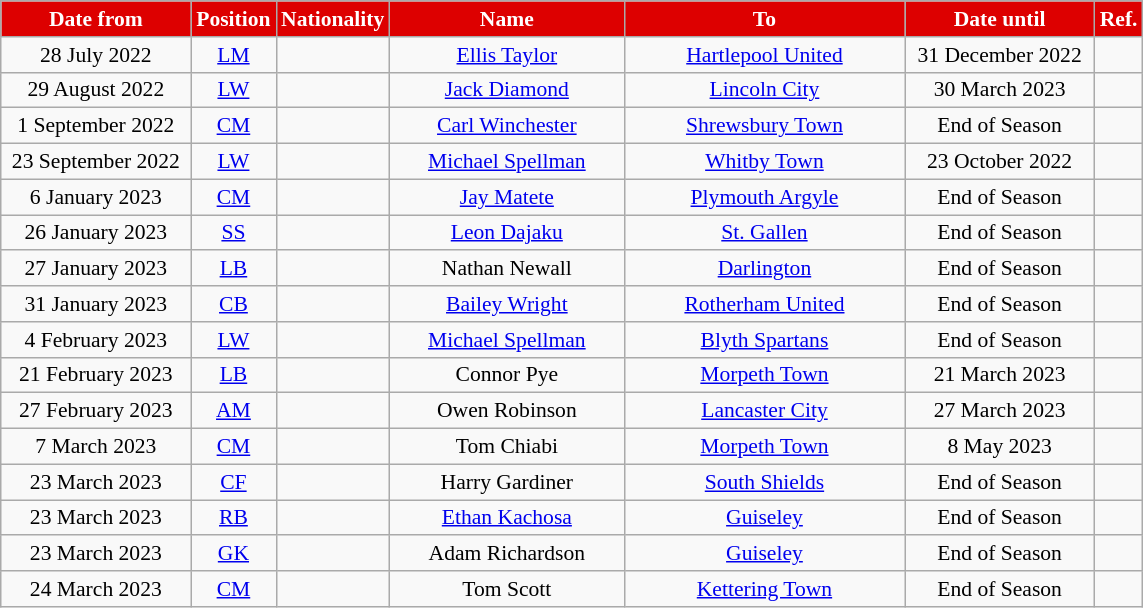<table class="wikitable"  style="text-align:center; font-size:90%; ">
<tr>
<th style="color:#fff; background:#d00; width:120px;">Date from</th>
<th style="color:#fff; background:#d00; width:50px;">Position</th>
<th style="color:#fff; background:#d00; width:50px;">Nationality</th>
<th style="color:#fff; background:#d00; width:150px;">Name</th>
<th style="color:#fff; background:#d00; width:180px;">To</th>
<th style="color:#fff; background:#d00; width:120px;">Date until</th>
<th style="color:#fff; background:#d00; width:25px;">Ref.</th>
</tr>
<tr>
<td>28 July 2022</td>
<td><a href='#'>LM</a></td>
<td></td>
<td><a href='#'>Ellis Taylor</a></td>
<td> <a href='#'>Hartlepool United</a></td>
<td>31 December 2022</td>
<td></td>
</tr>
<tr>
<td>29 August 2022</td>
<td><a href='#'>LW</a></td>
<td></td>
<td><a href='#'>Jack Diamond</a></td>
<td> <a href='#'>Lincoln City</a></td>
<td>30 March 2023</td>
<td></td>
</tr>
<tr>
<td>1 September 2022</td>
<td><a href='#'>CM</a></td>
<td></td>
<td><a href='#'>Carl Winchester</a></td>
<td> <a href='#'>Shrewsbury Town</a></td>
<td>End of Season</td>
<td></td>
</tr>
<tr>
<td>23 September 2022</td>
<td><a href='#'>LW</a></td>
<td></td>
<td><a href='#'>Michael Spellman</a></td>
<td> <a href='#'>Whitby Town</a></td>
<td>23 October 2022</td>
<td></td>
</tr>
<tr>
<td>6 January 2023</td>
<td><a href='#'>CM</a></td>
<td></td>
<td><a href='#'>Jay Matete</a></td>
<td> <a href='#'>Plymouth Argyle</a></td>
<td>End of Season</td>
<td></td>
</tr>
<tr>
<td>26 January 2023</td>
<td><a href='#'>SS</a></td>
<td></td>
<td><a href='#'>Leon Dajaku</a></td>
<td> <a href='#'>St. Gallen</a></td>
<td>End of Season</td>
<td></td>
</tr>
<tr>
<td>27 January 2023</td>
<td><a href='#'>LB</a></td>
<td></td>
<td>Nathan Newall</td>
<td> <a href='#'>Darlington</a></td>
<td>End of Season</td>
<td></td>
</tr>
<tr>
<td>31 January 2023</td>
<td><a href='#'>CB</a></td>
<td></td>
<td><a href='#'>Bailey Wright</a></td>
<td> <a href='#'>Rotherham United</a></td>
<td>End of Season</td>
<td></td>
</tr>
<tr>
<td>4 February 2023</td>
<td><a href='#'>LW</a></td>
<td></td>
<td><a href='#'>Michael Spellman</a></td>
<td> <a href='#'>Blyth Spartans</a></td>
<td>End of Season</td>
<td></td>
</tr>
<tr>
<td>21 February 2023</td>
<td><a href='#'>LB</a></td>
<td></td>
<td>Connor Pye</td>
<td> <a href='#'>Morpeth Town</a></td>
<td>21 March 2023</td>
<td></td>
</tr>
<tr>
<td>27 February 2023</td>
<td><a href='#'>AM</a></td>
<td></td>
<td>Owen Robinson</td>
<td> <a href='#'>Lancaster City</a></td>
<td>27 March 2023</td>
<td></td>
</tr>
<tr>
<td>7 March 2023</td>
<td><a href='#'>CM</a></td>
<td></td>
<td>Tom Chiabi</td>
<td> <a href='#'>Morpeth Town</a></td>
<td>8 May 2023</td>
<td></td>
</tr>
<tr>
<td>23 March 2023</td>
<td><a href='#'>CF</a></td>
<td></td>
<td>Harry Gardiner</td>
<td> <a href='#'>South Shields</a></td>
<td>End of Season</td>
<td></td>
</tr>
<tr>
<td>23 March 2023</td>
<td><a href='#'>RB</a></td>
<td></td>
<td><a href='#'>Ethan Kachosa</a></td>
<td> <a href='#'>Guiseley</a></td>
<td>End of Season</td>
<td></td>
</tr>
<tr>
<td>23 March 2023</td>
<td><a href='#'>GK</a></td>
<td></td>
<td>Adam Richardson</td>
<td> <a href='#'>Guiseley</a></td>
<td>End of Season</td>
<td></td>
</tr>
<tr>
<td>24 March 2023</td>
<td><a href='#'>CM</a></td>
<td></td>
<td>Tom Scott</td>
<td> <a href='#'>Kettering Town</a></td>
<td>End of Season</td>
<td></td>
</tr>
</table>
